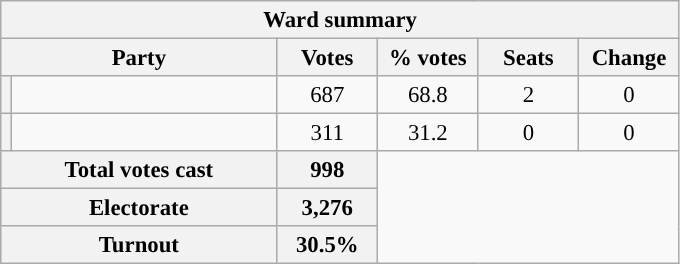<table class="wikitable" style="font-size: 95%;">
<tr>
<th colspan="6">Ward summary</th>
</tr>
<tr>
<th colspan="2">Party</th>
<th style="width: 60px">Votes</th>
<th style="width: 60px">% votes</th>
<th style="width: 60px">Seats</th>
<th style="width: 60px">Change</th>
</tr>
<tr>
<th style="background-color: "></th>
<td style="width: 170px"><a href='#'></a></td>
<td align="center">687</td>
<td align="center">68.8</td>
<td align="center">2</td>
<td align="center">0</td>
</tr>
<tr>
<th style="background-color: "></th>
<td style="width: 170px"><a href='#'></a></td>
<td align="center">311</td>
<td align="center">31.2</td>
<td align="center">0</td>
<td align="center">0</td>
</tr>
<tr style="background-color:#E9E9E9">
<th colspan="2">Total votes cast</th>
<th style="width: 60px">998</th>
</tr>
<tr style="background-color:#E9E9E9">
<th colspan="2">Electorate</th>
<th style="width: 60px">3,276</th>
</tr>
<tr style="background-color:#E9E9E9">
<th colspan="2">Turnout</th>
<th style="width: 60px">30.5%</th>
</tr>
</table>
